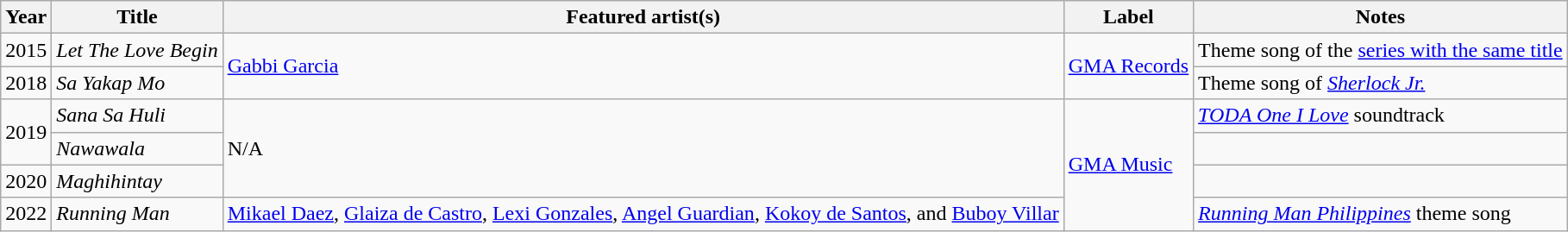<table class="wikitable">
<tr>
<th>Year</th>
<th>Title</th>
<th>Featured artist(s)</th>
<th>Label</th>
<th>Notes</th>
</tr>
<tr>
<td>2015</td>
<td><em>Let The Love Begin</em></td>
<td rowspan="2"><a href='#'>Gabbi Garcia</a></td>
<td rowspan="2"><a href='#'>GMA Records</a></td>
<td>Theme song of the <a href='#'>series with the same title</a></td>
</tr>
<tr>
<td>2018</td>
<td><em>Sa Yakap Mo</em></td>
<td>Theme song of <em><a href='#'>Sherlock Jr.</a></em></td>
</tr>
<tr>
<td rowspan="2">2019</td>
<td><em>Sana Sa Huli</em></td>
<td rowspan="3">N/A</td>
<td rowspan="4"><a href='#'>GMA Music</a></td>
<td><em><a href='#'>TODA One I Love</a></em> soundtrack</td>
</tr>
<tr>
<td><em>Nawawala</em></td>
<td></td>
</tr>
<tr>
<td>2020</td>
<td><em>Maghihintay</em></td>
<td></td>
</tr>
<tr>
<td>2022</td>
<td><em>Running Man</em></td>
<td><a href='#'>Mikael Daez</a>, <a href='#'>Glaiza de Castro</a>, <a href='#'>Lexi Gonzales</a>, <a href='#'>Angel Guardian</a>, <a href='#'>Kokoy de Santos</a>, and <a href='#'>Buboy Villar</a></td>
<td><em><a href='#'>Running Man Philippines</a></em> theme song</td>
</tr>
</table>
